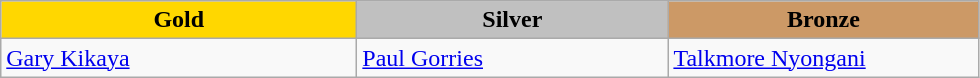<table class="wikitable" style="text-align:left">
<tr align="center">
<td width=230 bgcolor=gold><strong>Gold</strong></td>
<td width=200 bgcolor=silver><strong>Silver</strong></td>
<td width=200 bgcolor=CC9966><strong>Bronze</strong></td>
</tr>
<tr>
<td><a href='#'>Gary Kikaya</a><br><em></em></td>
<td><a href='#'>Paul Gorries</a><br><em></em></td>
<td><a href='#'>Talkmore Nyongani</a><br><em></em></td>
</tr>
</table>
